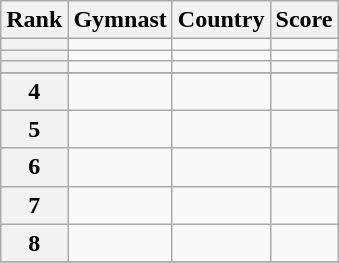<table class="wikitable sortable">
<tr>
<th>Rank</th>
<th>Gymnast</th>
<th>Country</th>
<th>Score</th>
</tr>
<tr>
<th></th>
<td></td>
<td></td>
<td></td>
</tr>
<tr>
<th></th>
<td></td>
<td></td>
<td></td>
</tr>
<tr>
<th></th>
<td></td>
<td></td>
<td></td>
</tr>
<tr>
</tr>
<tr>
<th>4</th>
<td></td>
<td></td>
<td></td>
</tr>
<tr>
<th>5</th>
<td></td>
<td></td>
<td></td>
</tr>
<tr>
<th>6</th>
<td></td>
<td></td>
<td></td>
</tr>
<tr>
<th>7</th>
<td></td>
<td></td>
<td></td>
</tr>
<tr>
<th>8</th>
<td></td>
<td></td>
<td></td>
</tr>
<tr>
</tr>
</table>
